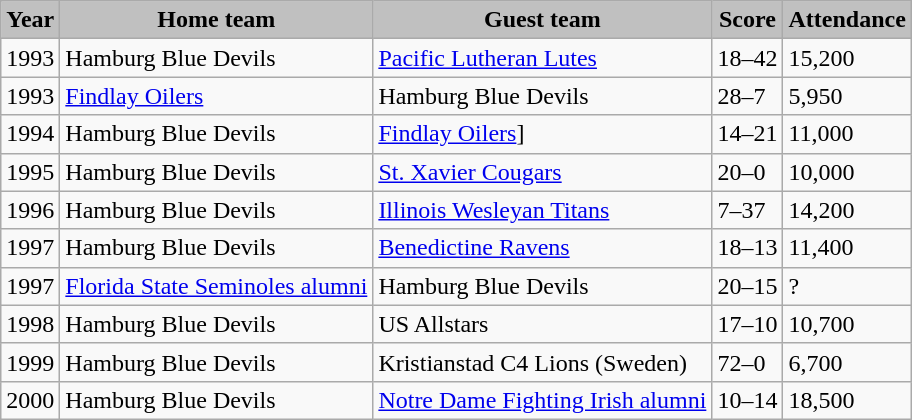<table class="wikitable">
<tr align="center" bgcolor="silver">
<td><strong>Year</strong></td>
<td><strong>Home team</strong></td>
<td><strong>Guest team</strong></td>
<td><strong>Score</strong></td>
<td><strong>Attendance</strong></td>
</tr>
<tr>
<td>1993</td>
<td>Hamburg Blue Devils</td>
<td><a href='#'>Pacific Lutheran Lutes</a></td>
<td>18–42</td>
<td>15,200</td>
</tr>
<tr>
<td>1993</td>
<td><a href='#'>Findlay Oilers</a></td>
<td>Hamburg Blue Devils</td>
<td>28–7</td>
<td>5,950</td>
</tr>
<tr>
<td>1994</td>
<td>Hamburg Blue Devils</td>
<td><a href='#'>Findlay Oilers</a>]</td>
<td>14–21</td>
<td>11,000</td>
</tr>
<tr>
<td>1995</td>
<td>Hamburg Blue Devils</td>
<td><a href='#'>St. Xavier Cougars</a></td>
<td>20–0</td>
<td>10,000</td>
</tr>
<tr>
<td>1996</td>
<td>Hamburg Blue Devils</td>
<td><a href='#'>Illinois Wesleyan Titans</a></td>
<td>7–37</td>
<td>14,200</td>
</tr>
<tr>
<td>1997</td>
<td>Hamburg Blue Devils</td>
<td><a href='#'>Benedictine Ravens</a></td>
<td>18–13</td>
<td>11,400</td>
</tr>
<tr>
<td>1997</td>
<td><a href='#'>Florida State Seminoles alumni</a></td>
<td>Hamburg Blue Devils</td>
<td>20–15</td>
<td>?</td>
</tr>
<tr>
<td>1998</td>
<td>Hamburg Blue Devils</td>
<td>US Allstars</td>
<td>17–10</td>
<td>10,700</td>
</tr>
<tr>
<td>1999</td>
<td>Hamburg Blue Devils</td>
<td>Kristianstad C4 Lions (Sweden)</td>
<td>72–0</td>
<td>6,700</td>
</tr>
<tr>
<td>2000</td>
<td>Hamburg Blue Devils</td>
<td><a href='#'>Notre Dame Fighting Irish alumni</a></td>
<td>10–14</td>
<td>18,500</td>
</tr>
</table>
